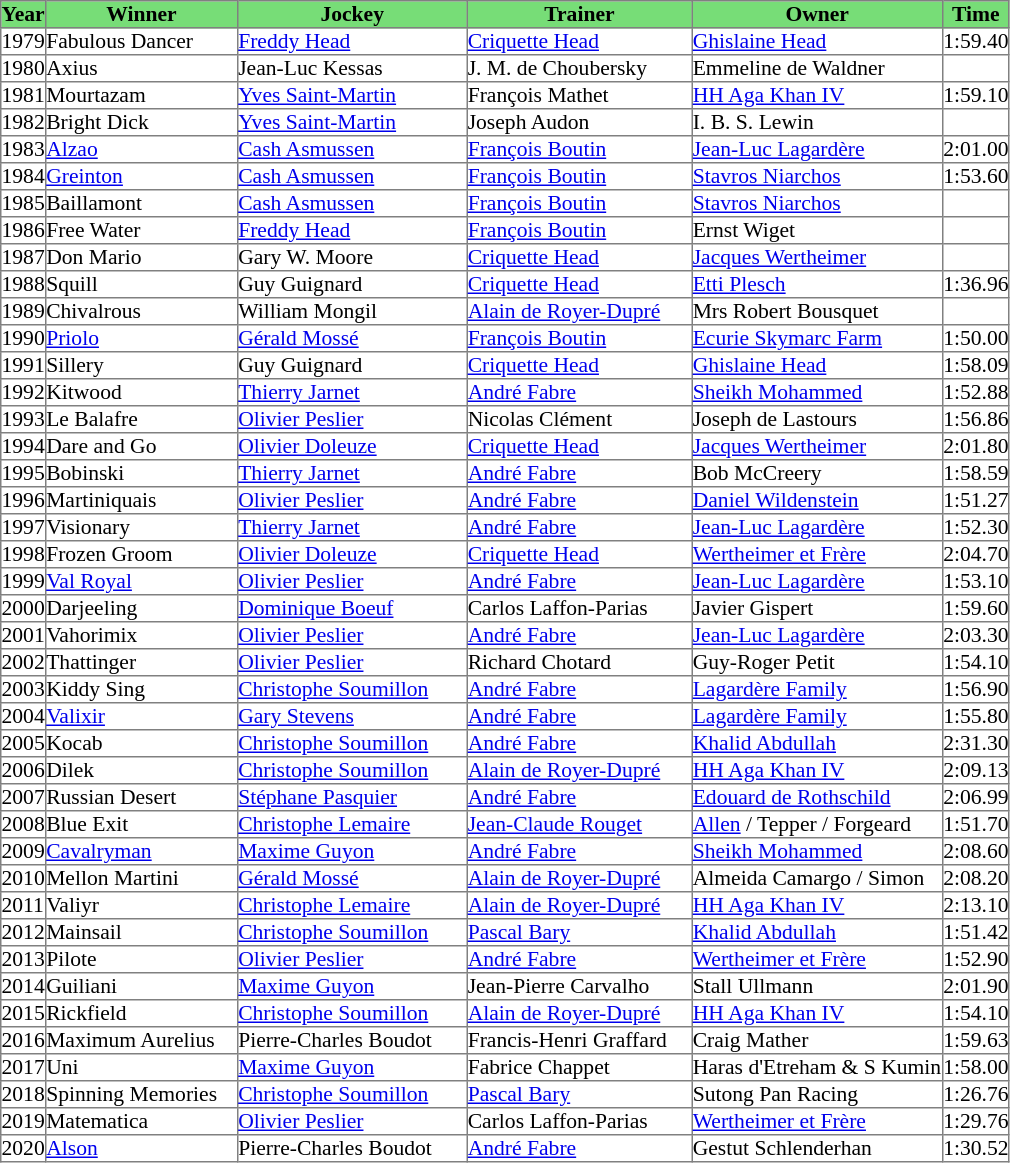<table class = "sortable" | border="1" cellpadding="0" style="border-collapse: collapse; font-size:90%">
<tr bgcolor="#77dd77" align="center">
<th>Year</th>
<th>Winner</th>
<th>Jockey</th>
<th>Trainer</th>
<th>Owner</th>
<th>Time</th>
</tr>
<tr>
<td>1979</td>
<td width=127px>Fabulous Dancer</td>
<td width=152px><a href='#'>Freddy Head</a></td>
<td width=149px><a href='#'>Criquette Head</a></td>
<td width=166px><a href='#'>Ghislaine Head</a></td>
<td>1:59.40</td>
</tr>
<tr>
<td>1980</td>
<td>Axius</td>
<td>Jean-Luc Kessas</td>
<td>J. M. de Choubersky </td>
<td>Emmeline de Waldner</td>
<td></td>
</tr>
<tr>
<td>1981</td>
<td>Mourtazam</td>
<td><a href='#'>Yves Saint-Martin</a></td>
<td>François Mathet</td>
<td><a href='#'>HH Aga Khan IV</a></td>
<td>1:59.10</td>
</tr>
<tr>
<td>1982</td>
<td>Bright Dick</td>
<td><a href='#'>Yves Saint-Martin</a></td>
<td>Joseph Audon</td>
<td>I. B. S. Lewin</td>
<td></td>
</tr>
<tr>
<td>1983</td>
<td><a href='#'>Alzao</a></td>
<td><a href='#'>Cash Asmussen</a></td>
<td><a href='#'>François Boutin</a></td>
<td><a href='#'>Jean-Luc Lagardère</a></td>
<td>2:01.00</td>
</tr>
<tr>
<td>1984</td>
<td><a href='#'>Greinton</a></td>
<td><a href='#'>Cash Asmussen</a></td>
<td><a href='#'>François Boutin</a></td>
<td><a href='#'>Stavros Niarchos</a></td>
<td>1:53.60</td>
</tr>
<tr>
<td>1985</td>
<td>Baillamont</td>
<td><a href='#'>Cash Asmussen</a></td>
<td><a href='#'>François Boutin</a></td>
<td><a href='#'>Stavros Niarchos</a></td>
<td></td>
</tr>
<tr>
<td>1986</td>
<td>Free Water</td>
<td><a href='#'>Freddy Head</a></td>
<td><a href='#'>François Boutin</a></td>
<td>Ernst Wiget</td>
<td></td>
</tr>
<tr>
<td>1987</td>
<td>Don Mario</td>
<td>Gary W. Moore</td>
<td><a href='#'>Criquette Head</a></td>
<td><a href='#'>Jacques Wertheimer</a></td>
<td></td>
</tr>
<tr>
<td>1988</td>
<td>Squill</td>
<td>Guy Guignard</td>
<td><a href='#'>Criquette Head</a></td>
<td><a href='#'>Etti Plesch</a></td>
<td>1:36.96</td>
</tr>
<tr>
<td>1989</td>
<td>Chivalrous</td>
<td>William Mongil</td>
<td><a href='#'>Alain de Royer-Dupré</a></td>
<td>Mrs Robert Bousquet</td>
<td></td>
</tr>
<tr>
<td>1990</td>
<td><a href='#'>Priolo</a></td>
<td><a href='#'>Gérald Mossé</a></td>
<td><a href='#'>François Boutin</a></td>
<td><a href='#'>Ecurie Skymarc Farm</a></td>
<td>1:50.00</td>
</tr>
<tr>
<td>1991</td>
<td>Sillery</td>
<td>Guy Guignard</td>
<td><a href='#'>Criquette Head</a></td>
<td><a href='#'>Ghislaine Head</a></td>
<td>1:58.09</td>
</tr>
<tr>
<td>1992</td>
<td>Kitwood</td>
<td><a href='#'>Thierry Jarnet</a></td>
<td><a href='#'>André Fabre</a></td>
<td><a href='#'>Sheikh Mohammed</a></td>
<td>1:52.88</td>
</tr>
<tr>
<td>1993</td>
<td>Le Balafre</td>
<td><a href='#'>Olivier Peslier</a></td>
<td>Nicolas Clément</td>
<td>Joseph de Lastours</td>
<td>1:56.86</td>
</tr>
<tr>
<td>1994</td>
<td>Dare and Go</td>
<td><a href='#'>Olivier Doleuze</a></td>
<td><a href='#'>Criquette Head</a></td>
<td><a href='#'>Jacques Wertheimer</a></td>
<td>2:01.80</td>
</tr>
<tr>
<td>1995</td>
<td>Bobinski</td>
<td><a href='#'>Thierry Jarnet</a></td>
<td><a href='#'>André Fabre</a></td>
<td>Bob McCreery</td>
<td>1:58.59</td>
</tr>
<tr>
<td>1996</td>
<td>Martiniquais</td>
<td><a href='#'>Olivier Peslier</a></td>
<td><a href='#'>André Fabre</a></td>
<td><a href='#'>Daniel Wildenstein</a></td>
<td>1:51.27</td>
</tr>
<tr>
<td>1997</td>
<td>Visionary</td>
<td><a href='#'>Thierry Jarnet</a></td>
<td><a href='#'>André Fabre</a></td>
<td><a href='#'>Jean-Luc Lagardère</a></td>
<td>1:52.30</td>
</tr>
<tr>
<td>1998</td>
<td>Frozen Groom</td>
<td><a href='#'>Olivier Doleuze</a></td>
<td><a href='#'>Criquette Head</a></td>
<td><a href='#'>Wertheimer et Frère</a></td>
<td>2:04.70</td>
</tr>
<tr>
<td>1999</td>
<td><a href='#'>Val Royal</a></td>
<td><a href='#'>Olivier Peslier</a></td>
<td><a href='#'>André Fabre</a></td>
<td><a href='#'>Jean-Luc Lagardère</a></td>
<td>1:53.10</td>
</tr>
<tr>
<td>2000</td>
<td>Darjeeling</td>
<td><a href='#'>Dominique Boeuf</a></td>
<td>Carlos Laffon-Parias</td>
<td>Javier Gispert</td>
<td>1:59.60</td>
</tr>
<tr>
<td>2001</td>
<td>Vahorimix</td>
<td><a href='#'>Olivier Peslier</a></td>
<td><a href='#'>André Fabre</a></td>
<td><a href='#'>Jean-Luc Lagardère</a></td>
<td>2:03.30</td>
</tr>
<tr>
<td>2002</td>
<td>Thattinger</td>
<td><a href='#'>Olivier Peslier</a></td>
<td>Richard Chotard</td>
<td>Guy-Roger Petit</td>
<td>1:54.10</td>
</tr>
<tr>
<td>2003</td>
<td>Kiddy Sing</td>
<td><a href='#'>Christophe Soumillon</a></td>
<td><a href='#'>André Fabre</a></td>
<td><a href='#'>Lagardère Family</a></td>
<td>1:56.90</td>
</tr>
<tr>
<td>2004</td>
<td><a href='#'>Valixir</a></td>
<td><a href='#'>Gary Stevens</a></td>
<td><a href='#'>André Fabre</a></td>
<td><a href='#'>Lagardère Family</a></td>
<td>1:55.80</td>
</tr>
<tr>
<td>2005</td>
<td>Kocab</td>
<td><a href='#'>Christophe Soumillon</a></td>
<td><a href='#'>André Fabre</a></td>
<td><a href='#'>Khalid Abdullah</a></td>
<td>2:31.30</td>
</tr>
<tr>
<td>2006</td>
<td>Dilek </td>
<td><a href='#'>Christophe Soumillon</a></td>
<td><a href='#'>Alain de Royer-Dupré</a></td>
<td><a href='#'>HH Aga Khan IV</a></td>
<td>2:09.13</td>
</tr>
<tr>
<td>2007</td>
<td>Russian Desert</td>
<td><a href='#'>Stéphane Pasquier</a></td>
<td><a href='#'>André Fabre</a></td>
<td><a href='#'>Edouard de Rothschild</a></td>
<td>2:06.99</td>
</tr>
<tr>
<td>2008</td>
<td>Blue Exit</td>
<td><a href='#'>Christophe Lemaire</a></td>
<td><a href='#'>Jean-Claude Rouget</a></td>
<td><a href='#'>Allen</a> / Tepper / Forgeard </td>
<td>1:51.70</td>
</tr>
<tr>
<td>2009</td>
<td><a href='#'>Cavalryman</a></td>
<td><a href='#'>Maxime Guyon</a></td>
<td><a href='#'>André Fabre</a></td>
<td><a href='#'>Sheikh Mohammed</a></td>
<td>2:08.60</td>
</tr>
<tr>
<td>2010</td>
<td>Mellon Martini</td>
<td><a href='#'>Gérald Mossé</a></td>
<td><a href='#'>Alain de Royer-Dupré</a></td>
<td><span>Almeida Camargo / Simon</span> </td>
<td>2:08.20</td>
</tr>
<tr>
<td>2011</td>
<td>Valiyr</td>
<td><a href='#'>Christophe Lemaire</a></td>
<td><a href='#'>Alain de Royer-Dupré</a></td>
<td><a href='#'>HH Aga Khan IV</a></td>
<td>2:13.10</td>
</tr>
<tr>
<td>2012</td>
<td>Mainsail</td>
<td><a href='#'>Christophe Soumillon</a></td>
<td><a href='#'>Pascal Bary</a></td>
<td><a href='#'>Khalid Abdullah</a></td>
<td>1:51.42</td>
</tr>
<tr>
<td>2013</td>
<td>Pilote</td>
<td><a href='#'>Olivier Peslier</a></td>
<td><a href='#'>André Fabre</a></td>
<td><a href='#'>Wertheimer et Frère</a></td>
<td>1:52.90</td>
</tr>
<tr>
<td>2014</td>
<td>Guiliani</td>
<td><a href='#'>Maxime Guyon</a></td>
<td>Jean-Pierre Carvalho</td>
<td>Stall Ullmann</td>
<td>2:01.90</td>
</tr>
<tr>
<td>2015</td>
<td>Rickfield</td>
<td><a href='#'>Christophe Soumillon</a></td>
<td><a href='#'>Alain de Royer-Dupré</a></td>
<td><a href='#'>HH Aga Khan IV</a></td>
<td>1:54.10</td>
</tr>
<tr>
<td>2016</td>
<td>Maximum Aurelius</td>
<td>Pierre-Charles Boudot</td>
<td>Francis-Henri Graffard</td>
<td>Craig Mather</td>
<td>1:59.63</td>
</tr>
<tr>
<td>2017</td>
<td>Uni</td>
<td><a href='#'>Maxime Guyon</a></td>
<td>Fabrice Chappet</td>
<td>Haras d'Etreham & S Kumin</td>
<td>1:58.00</td>
</tr>
<tr>
<td>2018</td>
<td>Spinning Memories</td>
<td><a href='#'>Christophe Soumillon</a></td>
<td><a href='#'>Pascal Bary</a></td>
<td>Sutong Pan Racing</td>
<td>1:26.76</td>
</tr>
<tr>
<td>2019</td>
<td>Matematica</td>
<td><a href='#'>Olivier Peslier</a></td>
<td>Carlos Laffon-Parias</td>
<td><a href='#'>Wertheimer et Frère</a></td>
<td>1:29.76</td>
</tr>
<tr>
<td>2020</td>
<td><a href='#'>Alson</a></td>
<td>Pierre-Charles Boudot</td>
<td><a href='#'>André Fabre</a></td>
<td>Gestut Schlenderhan</td>
<td>1:30.52</td>
</tr>
</table>
